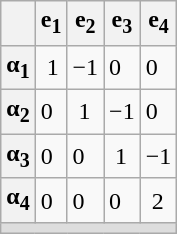<table class=wikitable>
<tr>
<th></th>
<th>e<sub>1</sub></th>
<th>e<sub>2</sub></th>
<th>e<sub>3</sub></th>
<th>e<sub>4</sub></th>
</tr>
<tr>
<th>α<sub>1</sub></th>
<td> 1</td>
<td>−1</td>
<td>0</td>
<td>0</td>
</tr>
<tr>
<th>α<sub>2</sub></th>
<td>0</td>
<td> 1</td>
<td>−1</td>
<td>0</td>
</tr>
<tr>
<th>α<sub>3</sub></th>
<td>0</td>
<td>0</td>
<td> 1</td>
<td>−1</td>
</tr>
<tr>
<th>α<sub>4</sub></th>
<td>0</td>
<td>0</td>
<td>0</td>
<td> 2</td>
</tr>
<tr BGCOLOR="#ddd">
<td colspan=5 align=center></td>
</tr>
</table>
